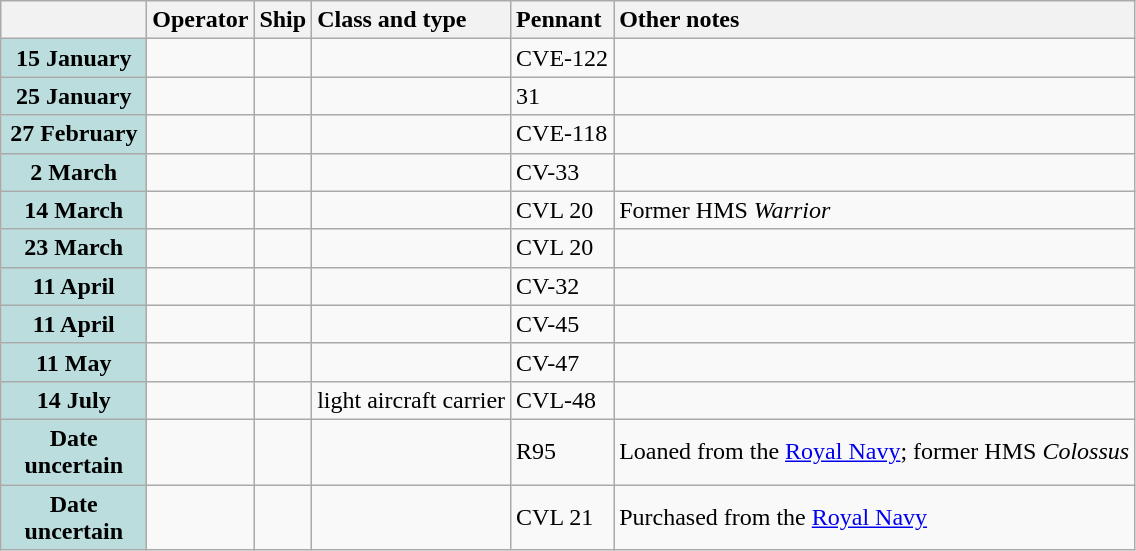<table class="wikitable">
<tr>
<th width="90"></th>
<th style="text-align: left;">Operator</th>
<th style="text-align: left;">Ship</th>
<th style="text-align: left;">Class and type</th>
<th style="text-align: left;">Pennant</th>
<th style="text-align: left;">Other notes</th>
</tr>
<tr>
<th style="background: #bbdddd;">15 January</th>
<td></td>
<td><strong></strong></td>
<td></td>
<td>CVE-122</td>
<td></td>
</tr>
<tr>
<th style="background: #bbdddd;">25 January</th>
<td></td>
<td><strong></strong></td>
<td></td>
<td>31</td>
<td></td>
</tr>
<tr>
<th style="background: #bbdddd;">27 February</th>
<td></td>
<td><strong></strong></td>
<td></td>
<td>CVE-118</td>
<td></td>
</tr>
<tr>
<th style="background: #bbdddd;">2 March</th>
<td></td>
<td><strong></strong></td>
<td></td>
<td>CV-33</td>
<td></td>
</tr>
<tr>
<th style="background: #bbdddd;">14 March</th>
<td></td>
<td><strong></strong></td>
<td></td>
<td>CVL 20</td>
<td>Former HMS <em>Warrior</em></td>
</tr>
<tr>
<th style="background: #bbdddd;">23 March</th>
<td></td>
<td><strong></strong></td>
<td></td>
<td>CVL 20</td>
<td></td>
</tr>
<tr>
<th style="background: #bbdddd;">11 April</th>
<td></td>
<td><strong></strong></td>
<td></td>
<td>CV-32</td>
<td></td>
</tr>
<tr>
<th style="background: #bbdddd;">11 April</th>
<td></td>
<td><strong></strong></td>
<td></td>
<td>CV-45</td>
<td></td>
</tr>
<tr>
<th style="background: #bbdddd;">11 May</th>
<td></td>
<td><strong></strong></td>
<td></td>
<td>CV-47</td>
<td></td>
</tr>
<tr>
<th style="background: #bbdddd;">14 July</th>
<td></td>
<td><strong></strong></td>
<td> light aircraft carrier</td>
<td>CVL-48</td>
<td></td>
</tr>
<tr>
<th style="background: #bbdddd;">Date uncertain</th>
<td></td>
<td><strong></strong></td>
<td></td>
<td>R95</td>
<td>Loaned from the <a href='#'>Royal Navy</a>; former HMS <em>Colossus</em></td>
</tr>
<tr>
<th style="background: #bbdddd;">Date uncertain</th>
<td></td>
<td><strong></strong></td>
<td></td>
<td>CVL 21</td>
<td>Purchased from the <a href='#'>Royal Navy</a></td>
</tr>
</table>
